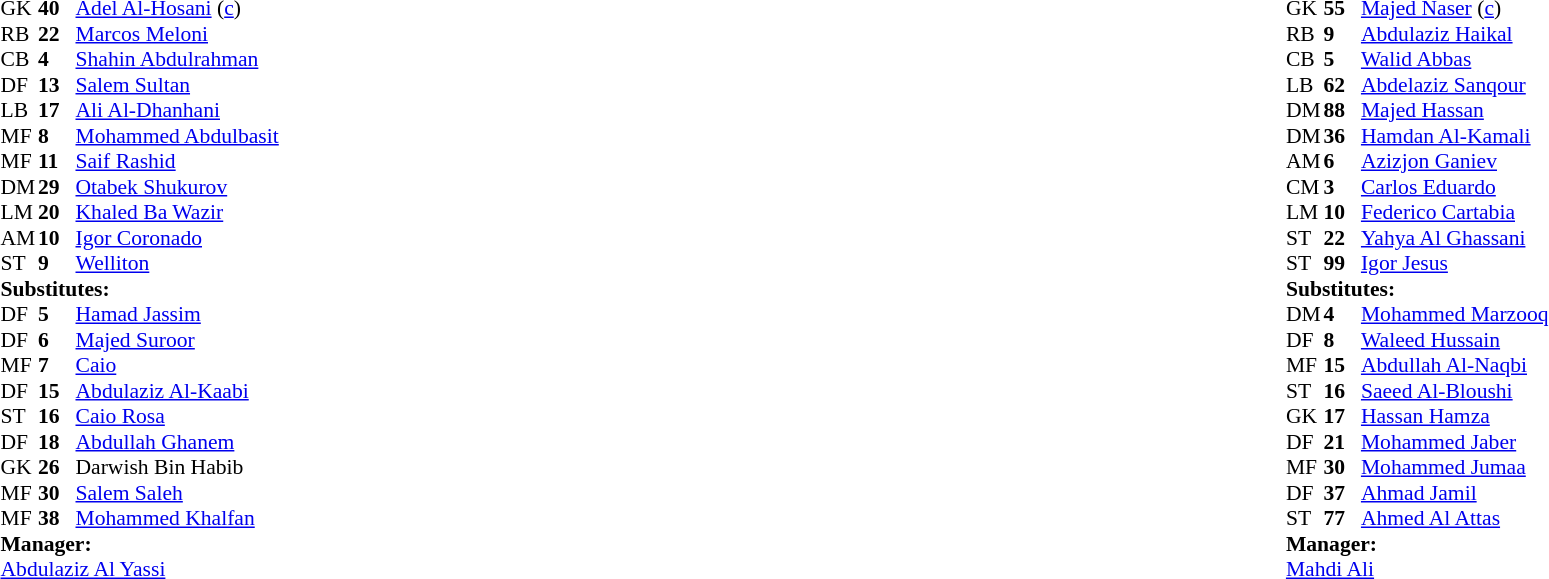<table width="100%">
<tr>
<td valign="top" width="50%"><br><table style="font-size: 90%" cellspacing="0" cellpadding="0">
<tr>
<td colspan="4"></td>
</tr>
<tr>
<th width=25></th>
<th width=25></th>
</tr>
<tr>
<td>GK</td>
<td><strong>40</strong></td>
<td> <a href='#'>Adel Al-Hosani</a> (<a href='#'>c</a>)</td>
</tr>
<tr>
<td>RB</td>
<td><strong>22</strong></td>
<td> <a href='#'>Marcos Meloni</a></td>
</tr>
<tr>
<td>CB</td>
<td><strong>4</strong></td>
<td> <a href='#'>Shahin Abdulrahman</a></td>
<td></td>
<td></td>
</tr>
<tr>
<td>DF</td>
<td><strong>13</strong></td>
<td> <a href='#'>Salem Sultan</a></td>
<td></td>
<td></td>
</tr>
<tr>
<td>LB</td>
<td><strong>17</strong></td>
<td> <a href='#'>Ali Al-Dhanhani</a></td>
<td></td>
<td></td>
</tr>
<tr>
<td>MF</td>
<td><strong>8</strong></td>
<td> <a href='#'>Mohammed Abdulbasit</a></td>
</tr>
<tr>
<td>MF</td>
<td><strong>11</strong></td>
<td> <a href='#'>Saif Rashid</a></td>
<td></td>
<td></td>
</tr>
<tr>
<td>DM</td>
<td><strong>29</strong></td>
<td> <a href='#'>Otabek Shukurov</a></td>
</tr>
<tr>
<td>LM</td>
<td><strong>20</strong></td>
<td> <a href='#'>Khaled Ba Wazir</a></td>
<td></td>
<td></td>
</tr>
<tr>
<td>AM</td>
<td><strong>10</strong></td>
<td> <a href='#'>Igor Coronado</a></td>
</tr>
<tr>
<td>ST</td>
<td><strong>9</strong></td>
<td> <a href='#'>Welliton</a></td>
<td></td>
<td></td>
</tr>
<tr>
<td colspan=3><strong>Substitutes:</strong></td>
</tr>
<tr>
<td>DF</td>
<td><strong>5</strong></td>
<td> <a href='#'>Hamad Jassim</a></td>
</tr>
<tr>
<td>DF</td>
<td><strong>6</strong></td>
<td> <a href='#'>Majed Suroor</a></td>
<td></td>
<td></td>
</tr>
<tr>
<td>MF</td>
<td><strong>7</strong></td>
<td> <a href='#'>Caio</a></td>
<td></td>
<td></td>
</tr>
<tr>
<td>DF</td>
<td><strong>15</strong></td>
<td> <a href='#'>Abdulaziz Al-Kaabi</a></td>
</tr>
<tr>
<td>ST</td>
<td><strong>16</strong></td>
<td> <a href='#'>Caio Rosa</a></td>
</tr>
<tr>
<td>DF</td>
<td><strong>18</strong></td>
<td> <a href='#'>Abdullah Ghanem</a></td>
</tr>
<tr>
<td>GK</td>
<td><strong>26</strong></td>
<td> Darwish Bin Habib</td>
</tr>
<tr>
<td>MF</td>
<td><strong>30</strong></td>
<td> <a href='#'>Salem Saleh</a></td>
<td></td>
<td></td>
</tr>
<tr>
<td>MF</td>
<td><strong>38</strong></td>
<td> <a href='#'>Mohammed Khalfan</a></td>
<td></td>
<td></td>
</tr>
<tr>
<td colspan=3><strong>Manager:</strong></td>
</tr>
<tr>
<td colspan=4> <a href='#'>Abdulaziz Al Yassi</a></td>
</tr>
</table>
</td>
<td valign="top" width="50%"><br><table style="font-size: 90%" cellspacing="0" cellpadding="0" align=center>
<tr>
<td colspan="4"></td>
</tr>
<tr>
<th width=25></th>
<th width=25></th>
</tr>
<tr>
<td>GK</td>
<td><strong>55</strong></td>
<td> <a href='#'>Majed Naser</a> (<a href='#'>c</a>)</td>
</tr>
<tr>
<td>RB</td>
<td><strong>9</strong></td>
<td> <a href='#'>Abdulaziz Haikal</a></td>
</tr>
<tr>
<td>CB</td>
<td><strong>5</strong></td>
<td> <a href='#'>Walid Abbas</a></td>
</tr>
<tr>
<td>LB</td>
<td><strong>62</strong></td>
<td> <a href='#'>Abdelaziz Sanqour</a></td>
<td></td>
<td></td>
</tr>
<tr>
<td>DM</td>
<td><strong>88</strong></td>
<td> <a href='#'>Majed Hassan</a></td>
<td></td>
<td></td>
</tr>
<tr>
<td>DM</td>
<td><strong>36</strong></td>
<td> <a href='#'>Hamdan Al-Kamali</a></td>
</tr>
<tr>
<td>AM</td>
<td><strong>6</strong></td>
<td> <a href='#'>Azizjon Ganiev</a></td>
</tr>
<tr>
<td>CM</td>
<td><strong>3</strong></td>
<td> <a href='#'>Carlos Eduardo</a></td>
</tr>
<tr>
<td>LM</td>
<td><strong>10</strong></td>
<td> <a href='#'>Federico Cartabia</a></td>
</tr>
<tr>
<td>ST</td>
<td><strong>22</strong></td>
<td> <a href='#'>Yahya Al Ghassani</a></td>
<td></td>
<td></td>
</tr>
<tr>
<td>ST</td>
<td><strong>99</strong></td>
<td> <a href='#'>Igor Jesus</a></td>
</tr>
<tr>
<td colspan=3><strong>Substitutes:</strong></td>
</tr>
<tr>
<td>DM</td>
<td><strong>4</strong></td>
<td> <a href='#'>Mohammed Marzooq</a></td>
<td></td>
<td></td>
</tr>
<tr>
<td>DF</td>
<td><strong>8</strong></td>
<td> <a href='#'>Waleed Hussain</a></td>
</tr>
<tr>
<td>MF</td>
<td><strong>15</strong></td>
<td> <a href='#'>Abdullah Al-Naqbi</a></td>
</tr>
<tr>
<td>ST</td>
<td><strong>16</strong></td>
<td> <a href='#'>Saeed Al-Bloushi</a></td>
</tr>
<tr>
<td>GK</td>
<td><strong>17</strong></td>
<td> <a href='#'>Hassan Hamza</a></td>
</tr>
<tr>
<td>DF</td>
<td><strong>21</strong></td>
<td> <a href='#'>Mohammed Jaber</a></td>
</tr>
<tr>
<td>MF</td>
<td><strong>30</strong></td>
<td> <a href='#'>Mohammed Jumaa</a></td>
<td></td>
<td></td>
</tr>
<tr>
<td>DF</td>
<td><strong>37</strong></td>
<td> <a href='#'>Ahmad Jamil</a></td>
</tr>
<tr>
<td>ST</td>
<td><strong>77</strong></td>
<td> <a href='#'>Ahmed Al Attas</a></td>
</tr>
<tr>
<td colspan=3><strong>Manager:</strong></td>
</tr>
<tr>
<td colspan=4> <a href='#'>Mahdi Ali</a></td>
</tr>
</table>
</td>
</tr>
</table>
